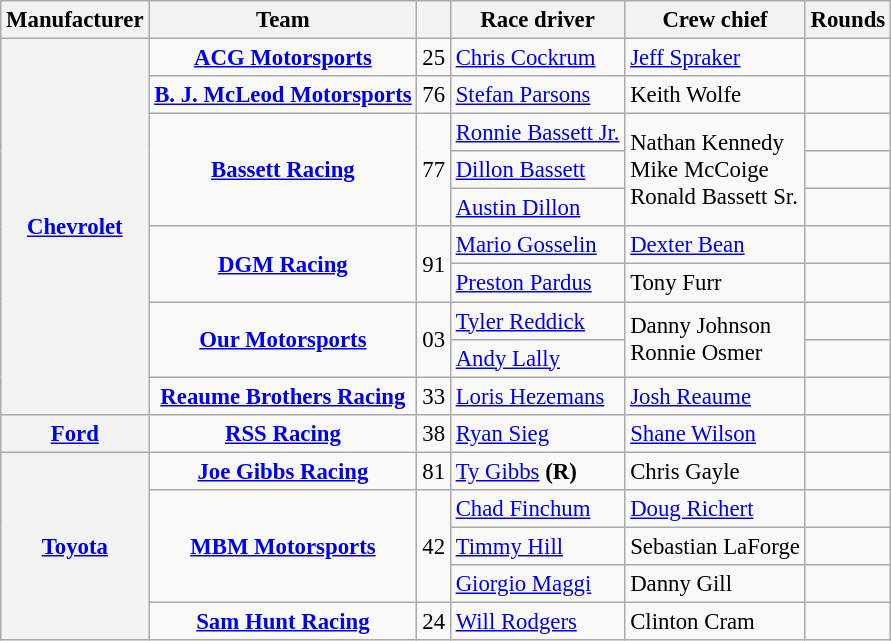<table class="wikitable" style="font-size: 95%;">
<tr>
<th>Manufacturer</th>
<th>Team</th>
<th></th>
<th>Race driver</th>
<th>Crew chief</th>
<th>Rounds</th>
</tr>
<tr>
<th rowspan=10><a href='#'>Chevrolet</a></th>
<td style="text-align:center;"><strong><a href='#'>ACG Motorsports</a></strong></td>
<td>25</td>
<td><a href='#'>Chris Cockrum</a></td>
<td><a href='#'>Jeff Spraker</a></td>
<td></td>
</tr>
<tr>
<td style="text-align:center;"><strong><a href='#'>B. J. McLeod Motorsports</a></strong></td>
<td>76</td>
<td><a href='#'>Stefan Parsons</a></td>
<td>Keith Wolfe</td>
<td></td>
</tr>
<tr>
<td rowspan=3 style="text-align:center;"><strong><a href='#'>Bassett Racing</a></strong></td>
<td rowspan=3>77</td>
<td><a href='#'>Ronnie Bassett Jr.</a></td>
<td rowspan=3>Nathan Kennedy <small></small> <br> Mike McCoige <small></small> <br> Ronald Bassett Sr. <small></small></td>
<td></td>
</tr>
<tr>
<td><a href='#'>Dillon Bassett</a></td>
<td></td>
</tr>
<tr>
<td><a href='#'>Austin Dillon</a></td>
<td></td>
</tr>
<tr>
<td rowspan=2 style="text-align:center;"><strong><a href='#'>DGM Racing</a></strong></td>
<td rowspan=2>91</td>
<td><a href='#'>Mario Gosselin</a></td>
<td><a href='#'>Dexter Bean</a></td>
<td></td>
</tr>
<tr>
<td><a href='#'>Preston Pardus</a></td>
<td>Tony Furr</td>
<td></td>
</tr>
<tr>
<td rowspan=2 style="text-align:center;"><strong><a href='#'>Our Motorsports</a></strong></td>
<td rowspan=2>03</td>
<td><a href='#'>Tyler Reddick</a></td>
<td rowspan=2>Danny Johnson <small></small> <br> Ronnie Osmer <small></small></td>
<td></td>
</tr>
<tr>
<td><a href='#'>Andy Lally</a></td>
<td></td>
</tr>
<tr>
<td style="text-align:center;"><strong><a href='#'>Reaume Brothers Racing</a></strong></td>
<td>33</td>
<td><a href='#'>Loris Hezemans</a></td>
<td><a href='#'>Josh Reaume</a></td>
<td></td>
</tr>
<tr>
<th><a href='#'>Ford</a></th>
<td style="text-align:center;"><strong><a href='#'>RSS Racing</a></strong></td>
<td>38</td>
<td><a href='#'>Ryan Sieg</a></td>
<td><a href='#'>Shane Wilson</a></td>
<td></td>
</tr>
<tr>
<th rowspan=5><a href='#'>Toyota</a></th>
<td style="text-align:center;"><strong><a href='#'>Joe Gibbs Racing</a></strong></td>
<td>81</td>
<td><a href='#'>Ty Gibbs</a> <strong>(R)</strong></td>
<td>Chris Gayle</td>
<td></td>
</tr>
<tr>
<td rowspan=3 style="text-align:center;"><strong><a href='#'>MBM Motorsports</a></strong></td>
<td rowspan=3>42</td>
<td><a href='#'>Chad Finchum</a></td>
<td><a href='#'>Doug Richert</a></td>
<td></td>
</tr>
<tr>
<td><a href='#'>Timmy Hill</a></td>
<td>Sebastian LaForge</td>
<td></td>
</tr>
<tr>
<td><a href='#'>Giorgio Maggi</a></td>
<td>Danny Gill</td>
<td></td>
</tr>
<tr>
<td style="text-align:center;"><strong><a href='#'>Sam Hunt Racing</a></strong></td>
<td>24</td>
<td><a href='#'>Will Rodgers</a></td>
<td>Clinton Cram</td>
<td></td>
</tr>
</table>
